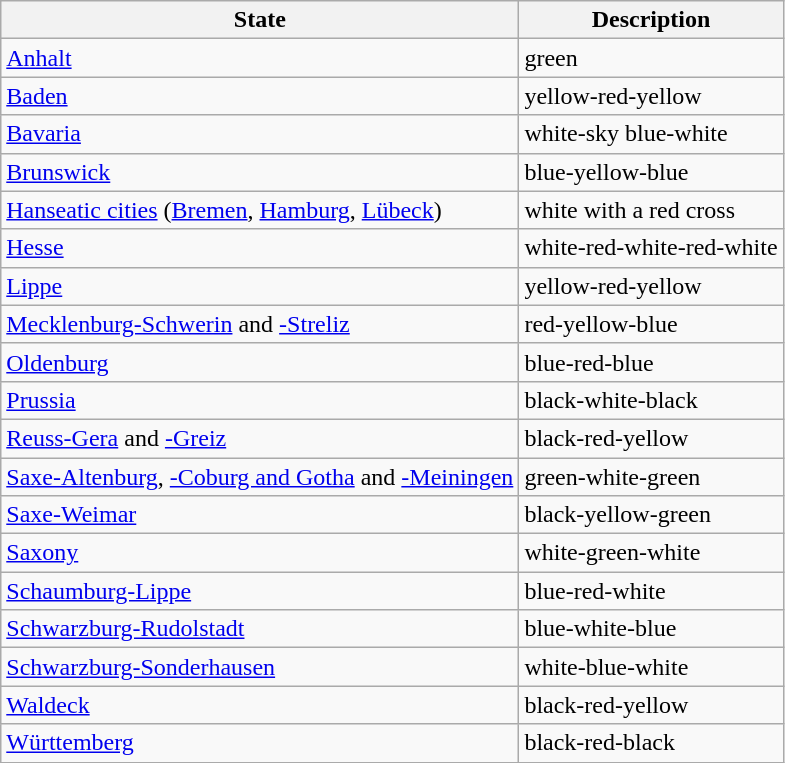<table class="wikitable sortable">
<tr>
<th>State</th>
<th>Description</th>
</tr>
<tr>
<td><a href='#'>Anhalt</a></td>
<td>green</td>
</tr>
<tr>
<td><a href='#'>Baden</a></td>
<td>yellow-red-yellow</td>
</tr>
<tr>
<td><a href='#'>Bavaria</a></td>
<td>white-sky blue-white</td>
</tr>
<tr>
<td><a href='#'>Brunswick</a></td>
<td>blue-yellow-blue</td>
</tr>
<tr>
<td><a href='#'>Hanseatic cities</a> (<a href='#'>Bremen</a>, <a href='#'>Hamburg</a>, <a href='#'>Lübeck</a>)</td>
<td>white with a red cross</td>
</tr>
<tr>
<td><a href='#'>Hesse</a></td>
<td>white-red-white-red-white</td>
</tr>
<tr>
<td><a href='#'>Lippe</a></td>
<td>yellow-red-yellow</td>
</tr>
<tr>
<td><a href='#'>Mecklenburg-Schwerin</a> and <a href='#'>-Streliz</a></td>
<td>red-yellow-blue</td>
</tr>
<tr>
<td><a href='#'>Oldenburg</a></td>
<td>blue-red-blue</td>
</tr>
<tr>
<td><a href='#'>Prussia</a></td>
<td>black-white-black</td>
</tr>
<tr>
<td><a href='#'>Reuss-Gera</a> and <a href='#'>-Greiz</a></td>
<td>black-red-yellow</td>
</tr>
<tr>
<td><a href='#'>Saxe-Altenburg</a>, <a href='#'>-Coburg and Gotha</a> and <a href='#'>-Meiningen</a></td>
<td>green-white-green</td>
</tr>
<tr>
<td><a href='#'>Saxe-Weimar</a></td>
<td>black-yellow-green</td>
</tr>
<tr>
<td><a href='#'>Saxony</a></td>
<td>white-green-white</td>
</tr>
<tr>
<td><a href='#'>Schaumburg-Lippe</a></td>
<td>blue-red-white</td>
</tr>
<tr>
<td><a href='#'>Schwarzburg-Rudolstadt</a></td>
<td>blue-white-blue</td>
</tr>
<tr>
<td><a href='#'>Schwarzburg-Sonderhausen</a></td>
<td>white-blue-white</td>
</tr>
<tr>
<td><a href='#'>Waldeck</a></td>
<td>black-red-yellow</td>
</tr>
<tr>
<td><a href='#'>Württemberg</a></td>
<td>black-red-black</td>
</tr>
</table>
